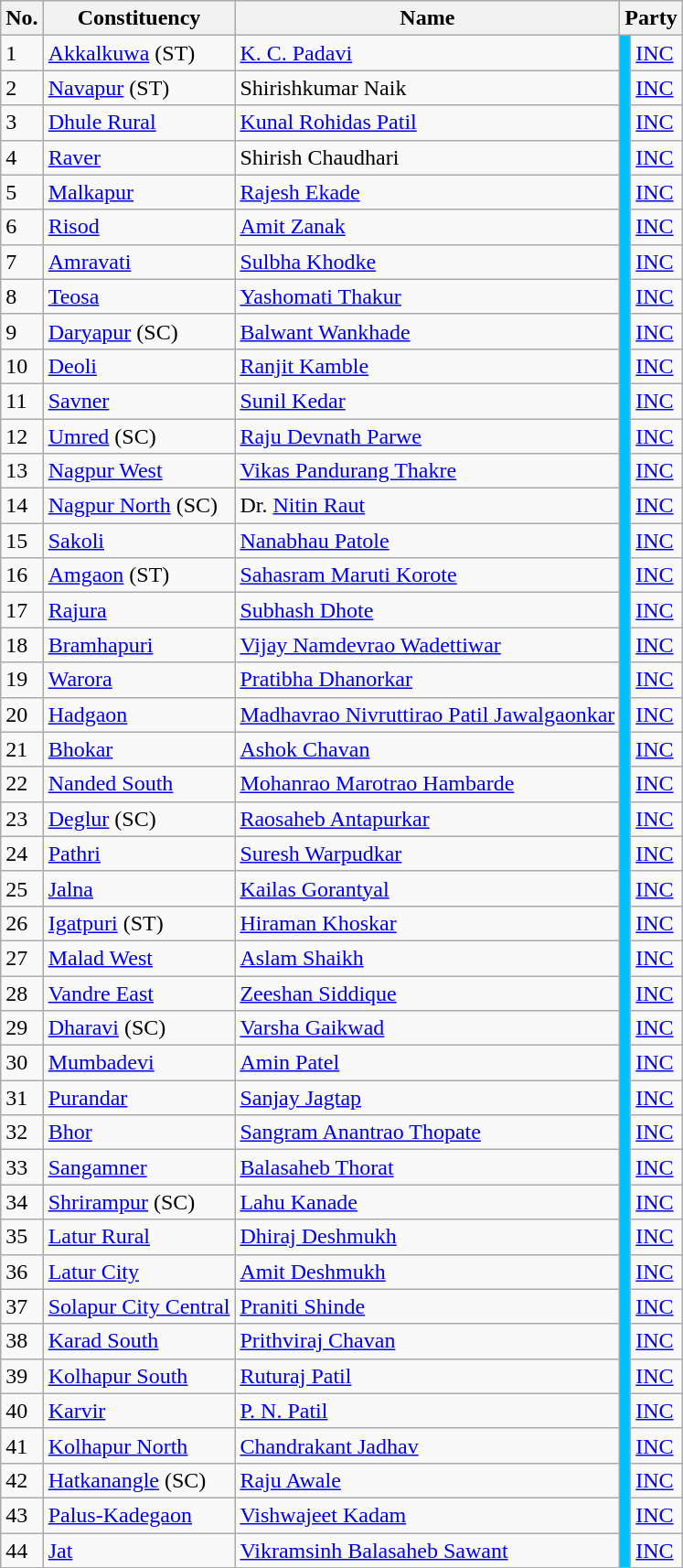<table class="wikitable sortable" style="text-align:left">
<tr>
<th>No.</th>
<th>Constituency</th>
<th>Name</th>
<th colspan="2">Party</th>
</tr>
<tr>
<td>1</td>
<td><a href='#'>Akkalkuwa</a> (ST)</td>
<td><a href='#'>K. C. Padavi</a></td>
<td rowspan="44" bgcolor="#00BFFF"></td>
<td><a href='#'>INC</a></td>
</tr>
<tr>
<td>2</td>
<td><a href='#'>Navapur</a> (ST)</td>
<td>Shirishkumar Naik</td>
<td><a href='#'>INC</a></td>
</tr>
<tr>
<td>3</td>
<td><a href='#'>Dhule Rural</a></td>
<td><a href='#'>Kunal Rohidas Patil</a></td>
<td><a href='#'>INC</a></td>
</tr>
<tr>
<td>4</td>
<td><a href='#'>Raver</a></td>
<td>Shirish Chaudhari</td>
<td><a href='#'>INC</a></td>
</tr>
<tr>
<td>5</td>
<td><a href='#'>Malkapur</a></td>
<td><a href='#'>Rajesh Ekade</a></td>
<td><a href='#'>INC</a></td>
</tr>
<tr>
<td>6</td>
<td><a href='#'>Risod</a></td>
<td><a href='#'>Amit Zanak</a></td>
<td><a href='#'>INC</a></td>
</tr>
<tr>
<td>7</td>
<td><a href='#'>Amravati</a></td>
<td><a href='#'>Sulbha Khodke</a></td>
<td><a href='#'>INC</a></td>
</tr>
<tr>
<td>8</td>
<td><a href='#'>Teosa</a></td>
<td><a href='#'>Yashomati Thakur</a></td>
<td><a href='#'>INC</a></td>
</tr>
<tr>
<td>9</td>
<td><a href='#'>Daryapur</a> (SC)</td>
<td><a href='#'>Balwant Wankhade</a></td>
<td><a href='#'>INC</a></td>
</tr>
<tr>
<td>10</td>
<td><a href='#'>Deoli</a></td>
<td><a href='#'>Ranjit Kamble</a></td>
<td><a href='#'>INC</a></td>
</tr>
<tr>
<td>11</td>
<td><a href='#'>Savner</a></td>
<td><a href='#'>Sunil Kedar</a></td>
<td><a href='#'>INC</a></td>
</tr>
<tr>
<td>12</td>
<td><a href='#'>Umred</a> (SC)</td>
<td><a href='#'>Raju Devnath Parwe</a></td>
<td><a href='#'>INC</a></td>
</tr>
<tr>
<td>13</td>
<td><a href='#'>Nagpur West</a></td>
<td><a href='#'>Vikas Pandurang Thakre</a></td>
<td><a href='#'>INC</a></td>
</tr>
<tr>
<td>14</td>
<td><a href='#'>Nagpur North</a> (SC)</td>
<td>Dr. <a href='#'>Nitin Raut</a></td>
<td><a href='#'>INC</a></td>
</tr>
<tr>
<td>15</td>
<td><a href='#'>Sakoli</a></td>
<td><a href='#'>Nanabhau Patole</a></td>
<td><a href='#'>INC</a></td>
</tr>
<tr>
<td>16</td>
<td><a href='#'>Amgaon</a> (ST)</td>
<td><a href='#'>Sahasram Maruti Korote</a></td>
<td><a href='#'>INC</a></td>
</tr>
<tr>
<td>17</td>
<td><a href='#'>Rajura</a></td>
<td><a href='#'>Subhash Dhote</a></td>
<td><a href='#'>INC</a></td>
</tr>
<tr>
<td>18</td>
<td><a href='#'>Bramhapuri</a></td>
<td><a href='#'>Vijay Namdevrao Wadettiwar</a></td>
<td><a href='#'>INC</a></td>
</tr>
<tr>
<td>19</td>
<td><a href='#'>Warora</a></td>
<td><a href='#'>Pratibha Dhanorkar</a></td>
<td><a href='#'>INC</a></td>
</tr>
<tr>
<td>20</td>
<td><a href='#'>Hadgaon</a></td>
<td><a href='#'>Madhavrao Nivruttirao Patil Jawalgaonkar</a></td>
<td><a href='#'>INC</a></td>
</tr>
<tr>
<td>21</td>
<td><a href='#'>Bhokar</a></td>
<td><a href='#'>Ashok Chavan</a></td>
<td><a href='#'>INC</a></td>
</tr>
<tr>
<td>22</td>
<td><a href='#'>Nanded South</a></td>
<td><a href='#'>Mohanrao Marotrao Hambarde</a></td>
<td><a href='#'>INC</a></td>
</tr>
<tr>
<td>23</td>
<td><a href='#'>Deglur</a> (SC)</td>
<td><a href='#'>Raosaheb Antapurkar</a></td>
<td><a href='#'>INC</a></td>
</tr>
<tr>
<td>24</td>
<td><a href='#'>Pathri</a></td>
<td><a href='#'>Suresh Warpudkar</a></td>
<td><a href='#'>INC</a></td>
</tr>
<tr>
<td>25</td>
<td><a href='#'>Jalna</a></td>
<td><a href='#'>Kailas Gorantyal</a></td>
<td><a href='#'>INC</a></td>
</tr>
<tr>
<td>26</td>
<td><a href='#'>Igatpuri</a> (ST)</td>
<td><a href='#'>Hiraman Khoskar</a></td>
<td><a href='#'>INC</a></td>
</tr>
<tr>
<td>27</td>
<td><a href='#'>Malad West</a></td>
<td><a href='#'>Aslam Shaikh</a></td>
<td><a href='#'>INC</a></td>
</tr>
<tr>
<td>28</td>
<td><a href='#'>Vandre East</a></td>
<td><a href='#'>Zeeshan Siddique</a></td>
<td><a href='#'>INC</a></td>
</tr>
<tr>
<td>29</td>
<td><a href='#'>Dharavi</a> (SC)</td>
<td><a href='#'>Varsha Gaikwad</a></td>
<td><a href='#'>INC</a></td>
</tr>
<tr>
<td>30</td>
<td><a href='#'>Mumbadevi</a></td>
<td><a href='#'>Amin Patel</a></td>
<td><a href='#'>INC</a></td>
</tr>
<tr>
<td>31</td>
<td><a href='#'>Purandar</a></td>
<td><a href='#'>Sanjay Jagtap</a></td>
<td><a href='#'>INC</a></td>
</tr>
<tr>
<td>32</td>
<td><a href='#'>Bhor</a></td>
<td><a href='#'>Sangram Anantrao Thopate</a></td>
<td><a href='#'>INC</a></td>
</tr>
<tr>
<td>33</td>
<td><a href='#'>Sangamner</a></td>
<td><a href='#'>Balasaheb Thorat</a></td>
<td><a href='#'>INC</a></td>
</tr>
<tr>
<td>34</td>
<td><a href='#'>Shrirampur</a> (SC)</td>
<td><a href='#'>Lahu Kanade</a></td>
<td><a href='#'>INC</a></td>
</tr>
<tr>
<td>35</td>
<td><a href='#'>Latur Rural</a></td>
<td><a href='#'>Dhiraj Deshmukh</a></td>
<td><a href='#'>INC</a></td>
</tr>
<tr>
<td>36</td>
<td><a href='#'>Latur City</a></td>
<td><a href='#'>Amit Deshmukh</a></td>
<td><a href='#'>INC</a></td>
</tr>
<tr>
<td>37</td>
<td><a href='#'>Solapur City Central</a></td>
<td><a href='#'>Praniti Shinde</a></td>
<td><a href='#'>INC</a></td>
</tr>
<tr>
<td>38</td>
<td><a href='#'>Karad South</a></td>
<td><a href='#'>Prithviraj Chavan</a></td>
<td><a href='#'>INC</a></td>
</tr>
<tr>
<td>39</td>
<td><a href='#'>Kolhapur South</a></td>
<td><a href='#'>Ruturaj Patil</a></td>
<td><a href='#'>INC</a></td>
</tr>
<tr>
<td>40</td>
<td><a href='#'>Karvir</a></td>
<td><a href='#'>P. N. Patil</a></td>
<td><a href='#'>INC</a></td>
</tr>
<tr>
<td>41</td>
<td><a href='#'>Kolhapur North</a></td>
<td><a href='#'>Chandrakant Jadhav</a></td>
<td><a href='#'>INC</a></td>
</tr>
<tr>
<td>42</td>
<td><a href='#'>Hatkanangle</a> (SC)</td>
<td><a href='#'>Raju Awale</a></td>
<td><a href='#'>INC</a></td>
</tr>
<tr>
<td>43</td>
<td><a href='#'>Palus-Kadegaon</a></td>
<td><a href='#'>Vishwajeet Kadam</a></td>
<td><a href='#'>INC</a></td>
</tr>
<tr>
<td>44</td>
<td><a href='#'>Jat</a></td>
<td><a href='#'>Vikramsinh Balasaheb Sawant</a></td>
<td><a href='#'>INC</a></td>
</tr>
</table>
